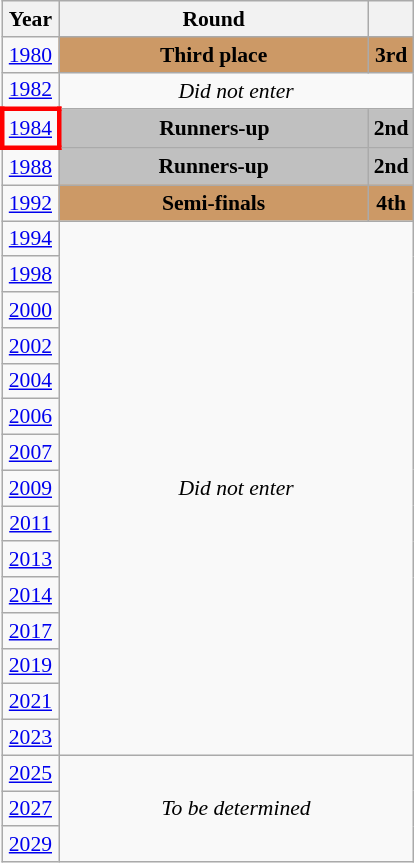<table class="wikitable" style="text-align: center; font-size:90%">
<tr>
<th>Year</th>
<th style="width:200px">Round</th>
<th></th>
</tr>
<tr>
<td><a href='#'>1980</a></td>
<td bgcolor="cc9966"><strong>Third place</strong></td>
<td bgcolor="cc9966"><strong>3rd</strong></td>
</tr>
<tr>
<td><a href='#'>1982</a></td>
<td colspan="2"><em>Did not enter</em></td>
</tr>
<tr>
<td style="border: 3px solid red"><a href='#'>1984</a></td>
<td bgcolor=Silver><strong>Runners-up</strong></td>
<td bgcolor=Silver><strong>2nd</strong></td>
</tr>
<tr>
<td><a href='#'>1988</a></td>
<td bgcolor=Silver><strong>Runners-up</strong></td>
<td bgcolor=Silver><strong>2nd</strong></td>
</tr>
<tr>
<td><a href='#'>1992</a></td>
<td bgcolor="cc9966"><strong>Semi-finals</strong></td>
<td bgcolor="cc9966"><strong>4th</strong></td>
</tr>
<tr>
<td><a href='#'>1994</a></td>
<td colspan="2" rowspan="15"><em>Did not enter</em></td>
</tr>
<tr>
<td><a href='#'>1998</a></td>
</tr>
<tr>
<td><a href='#'>2000</a></td>
</tr>
<tr>
<td><a href='#'>2002</a></td>
</tr>
<tr>
<td><a href='#'>2004</a></td>
</tr>
<tr>
<td><a href='#'>2006</a></td>
</tr>
<tr>
<td><a href='#'>2007</a></td>
</tr>
<tr>
<td><a href='#'>2009</a></td>
</tr>
<tr>
<td><a href='#'>2011</a></td>
</tr>
<tr>
<td><a href='#'>2013</a></td>
</tr>
<tr>
<td><a href='#'>2014</a></td>
</tr>
<tr>
<td><a href='#'>2017</a></td>
</tr>
<tr>
<td><a href='#'>2019</a></td>
</tr>
<tr>
<td><a href='#'>2021</a></td>
</tr>
<tr>
<td><a href='#'>2023</a></td>
</tr>
<tr>
<td><a href='#'>2025</a></td>
<td colspan="2" rowspan="3"><em>To be determined</em></td>
</tr>
<tr>
<td><a href='#'>2027</a></td>
</tr>
<tr>
<td><a href='#'>2029</a></td>
</tr>
</table>
